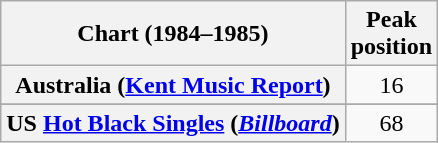<table class="wikitable sortable plainrowheaders" style="text-align:center">
<tr>
<th scope="col">Chart (1984–1985)</th>
<th scope="col">Peak<br>position</th>
</tr>
<tr>
<th scope="row">Australia (<a href='#'>Kent Music Report</a>)</th>
<td>16</td>
</tr>
<tr>
</tr>
<tr>
</tr>
<tr>
</tr>
<tr>
</tr>
<tr>
</tr>
<tr>
</tr>
<tr>
</tr>
<tr>
</tr>
<tr>
<th scope="row">US <a href='#'>Hot Black Singles</a> (<em><a href='#'>Billboard</a></em>)</th>
<td>68</td>
</tr>
</table>
